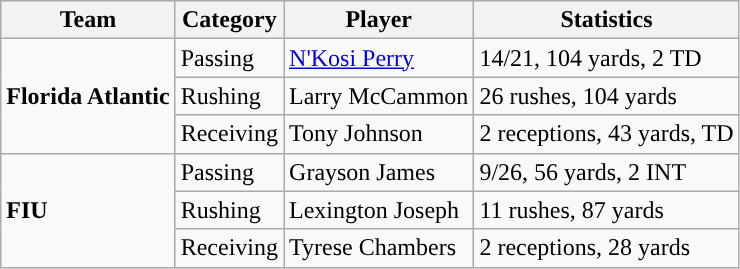<table class="wikitable" style="float: left;">
<tr>
<th>Team</th>
<th>Category</th>
<th>Player</th>
<th>Statistics</th>
</tr>
<tr>
<td rowspan=3><strong>Florida Atlantic</strong></td>
<td>Passing</td>
<td><a href='#'>N'Kosi Perry</a></td>
<td>14/21, 104 yards, 2 TD</td>
</tr>
<tr>
<td>Rushing</td>
<td>Larry McCammon</td>
<td>26 rushes, 104 yards</td>
</tr>
<tr>
<td>Receiving</td>
<td>Tony Johnson</td>
<td>2 receptions, 43 yards, TD</td>
</tr>
<tr>
<td rowspan=3><strong>FIU</strong></td>
<td>Passing</td>
<td>Grayson James</td>
<td>9/26, 56 yards, 2 INT</td>
</tr>
<tr>
<td>Rushing</td>
<td>Lexington Joseph</td>
<td>11 rushes, 87 yards</td>
</tr>
<tr>
<td>Receiving</td>
<td>Tyrese Chambers</td>
<td>2 receptions, 28 yards</td>
</tr>
</table>
